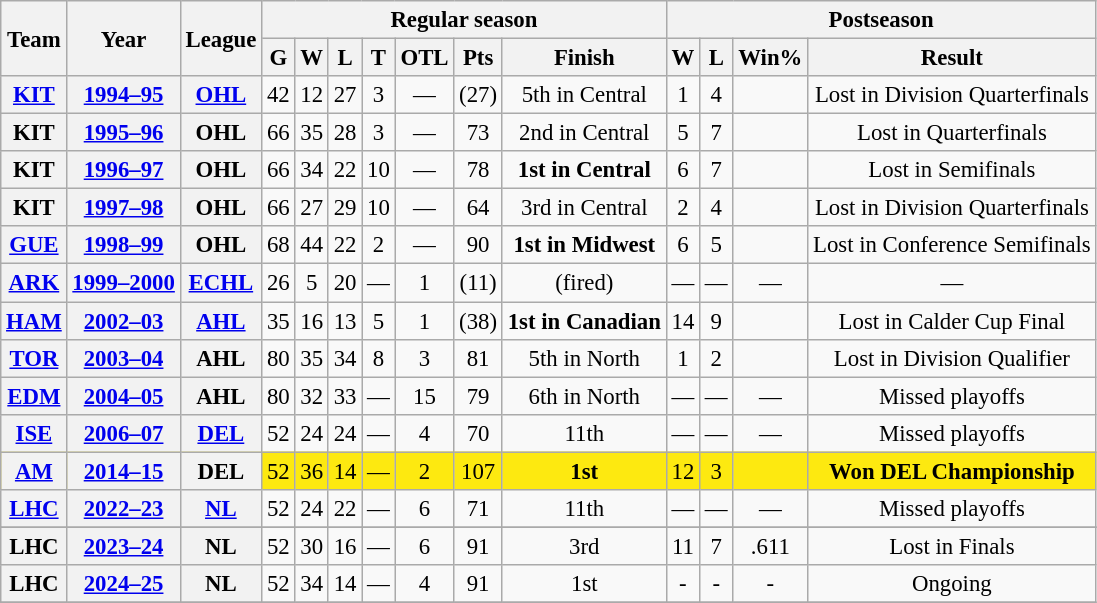<table class="wikitable" style="font-size:95%; text-align:center;">
<tr>
<th rowspan="2">Team</th>
<th rowspan="2">Year</th>
<th rowspan="2">League</th>
<th colspan="7">Regular season</th>
<th colspan="4">Postseason</th>
</tr>
<tr>
<th>G</th>
<th>W</th>
<th>L</th>
<th>T</th>
<th>OTL</th>
<th>Pts</th>
<th>Finish</th>
<th>W</th>
<th>L</th>
<th>Win%</th>
<th>Result</th>
</tr>
<tr>
<th><a href='#'>KIT</a></th>
<th><a href='#'>1994–95</a></th>
<th><a href='#'>OHL</a></th>
<td>42</td>
<td>12</td>
<td>27</td>
<td>3</td>
<td>—</td>
<td>(27)</td>
<td>5th in Central</td>
<td>1</td>
<td>4</td>
<td></td>
<td>Lost in Division Quarterfinals</td>
</tr>
<tr>
<th>KIT</th>
<th><a href='#'>1995–96</a></th>
<th>OHL</th>
<td>66</td>
<td>35</td>
<td>28</td>
<td>3</td>
<td>—</td>
<td>73</td>
<td>2nd in Central</td>
<td>5</td>
<td>7</td>
<td></td>
<td>Lost in Quarterfinals</td>
</tr>
<tr>
<th>KIT</th>
<th><a href='#'>1996–97</a></th>
<th>OHL</th>
<td>66</td>
<td>34</td>
<td>22</td>
<td>10</td>
<td>—</td>
<td>78</td>
<td><strong>1st in Central</strong></td>
<td>6</td>
<td>7</td>
<td></td>
<td>Lost in Semifinals</td>
</tr>
<tr>
<th>KIT</th>
<th><a href='#'>1997–98</a></th>
<th>OHL</th>
<td>66</td>
<td>27</td>
<td>29</td>
<td>10</td>
<td>—</td>
<td>64</td>
<td>3rd in Central</td>
<td>2</td>
<td>4</td>
<td></td>
<td>Lost in Division Quarterfinals</td>
</tr>
<tr>
<th><a href='#'>GUE</a></th>
<th><a href='#'>1998–99</a></th>
<th>OHL</th>
<td>68</td>
<td>44</td>
<td>22</td>
<td>2</td>
<td>—</td>
<td>90</td>
<td><strong>1st in Midwest</strong></td>
<td>6</td>
<td>5</td>
<td></td>
<td>Lost in Conference Semifinals</td>
</tr>
<tr>
<th><a href='#'>ARK</a></th>
<th><a href='#'>1999–2000</a></th>
<th><a href='#'>ECHL</a></th>
<td>26</td>
<td>5</td>
<td>20</td>
<td>—</td>
<td>1</td>
<td>(11)</td>
<td>(fired)</td>
<td>—</td>
<td>—</td>
<td>—</td>
<td>—</td>
</tr>
<tr>
<th><a href='#'>HAM</a></th>
<th><a href='#'>2002–03</a></th>
<th><a href='#'>AHL</a></th>
<td>35</td>
<td>16</td>
<td>13</td>
<td>5</td>
<td>1</td>
<td>(38)</td>
<td><strong>1st in Canadian</strong></td>
<td>14</td>
<td>9</td>
<td></td>
<td>Lost in Calder Cup Final</td>
</tr>
<tr>
<th><a href='#'>TOR</a></th>
<th><a href='#'>2003–04</a></th>
<th>AHL</th>
<td>80</td>
<td>35</td>
<td>34</td>
<td>8</td>
<td>3</td>
<td>81</td>
<td>5th in North</td>
<td>1</td>
<td>2</td>
<td></td>
<td>Lost in Division Qualifier</td>
</tr>
<tr>
<th><a href='#'>EDM</a></th>
<th><a href='#'>2004–05</a></th>
<th>AHL</th>
<td>80</td>
<td>32</td>
<td>33</td>
<td>—</td>
<td>15</td>
<td>79</td>
<td>6th in North</td>
<td>—</td>
<td>—</td>
<td>—</td>
<td>Missed playoffs</td>
</tr>
<tr>
<th><a href='#'>ISE</a></th>
<th><a href='#'>2006–07</a></th>
<th><a href='#'>DEL</a></th>
<td>52</td>
<td>24</td>
<td>24</td>
<td>—</td>
<td>4</td>
<td>70</td>
<td>11th</td>
<td>—</td>
<td>—</td>
<td>—</td>
<td>Missed playoffs</td>
</tr>
<tr style="background:#FDE910;">
<th><a href='#'>AM</a></th>
<th><a href='#'>2014–15</a></th>
<th>DEL</th>
<td>52</td>
<td>36</td>
<td>14</td>
<td>—</td>
<td>2</td>
<td>107</td>
<td><strong>1st</strong></td>
<td>12</td>
<td>3</td>
<td></td>
<td><strong>Won DEL Championship</strong></td>
</tr>
<tr>
<th><a href='#'>LHC</a></th>
<th><a href='#'>2022–23</a></th>
<th><a href='#'> NL</a></th>
<td>52</td>
<td>24</td>
<td>22</td>
<td>—</td>
<td>6</td>
<td>71</td>
<td>11th</td>
<td>—</td>
<td>—</td>
<td>—</td>
<td>Missed playoffs</td>
</tr>
<tr>
</tr>
<tr>
<th>LHC</th>
<th><a href='#'>2023–24</a></th>
<th>NL</th>
<td>52</td>
<td>30</td>
<td>16</td>
<td>—</td>
<td>6</td>
<td>91</td>
<td>3rd</td>
<td>11</td>
<td>7</td>
<td>.611</td>
<td>Lost in Finals</td>
</tr>
<tr>
<th>LHC</th>
<th><a href='#'>2024–25</a></th>
<th>NL</th>
<td>52</td>
<td>34</td>
<td>14</td>
<td>—</td>
<td>4</td>
<td>91</td>
<td>1st</td>
<td>-</td>
<td>-</td>
<td>-</td>
<td>Ongoing</td>
</tr>
<tr>
</tr>
</table>
